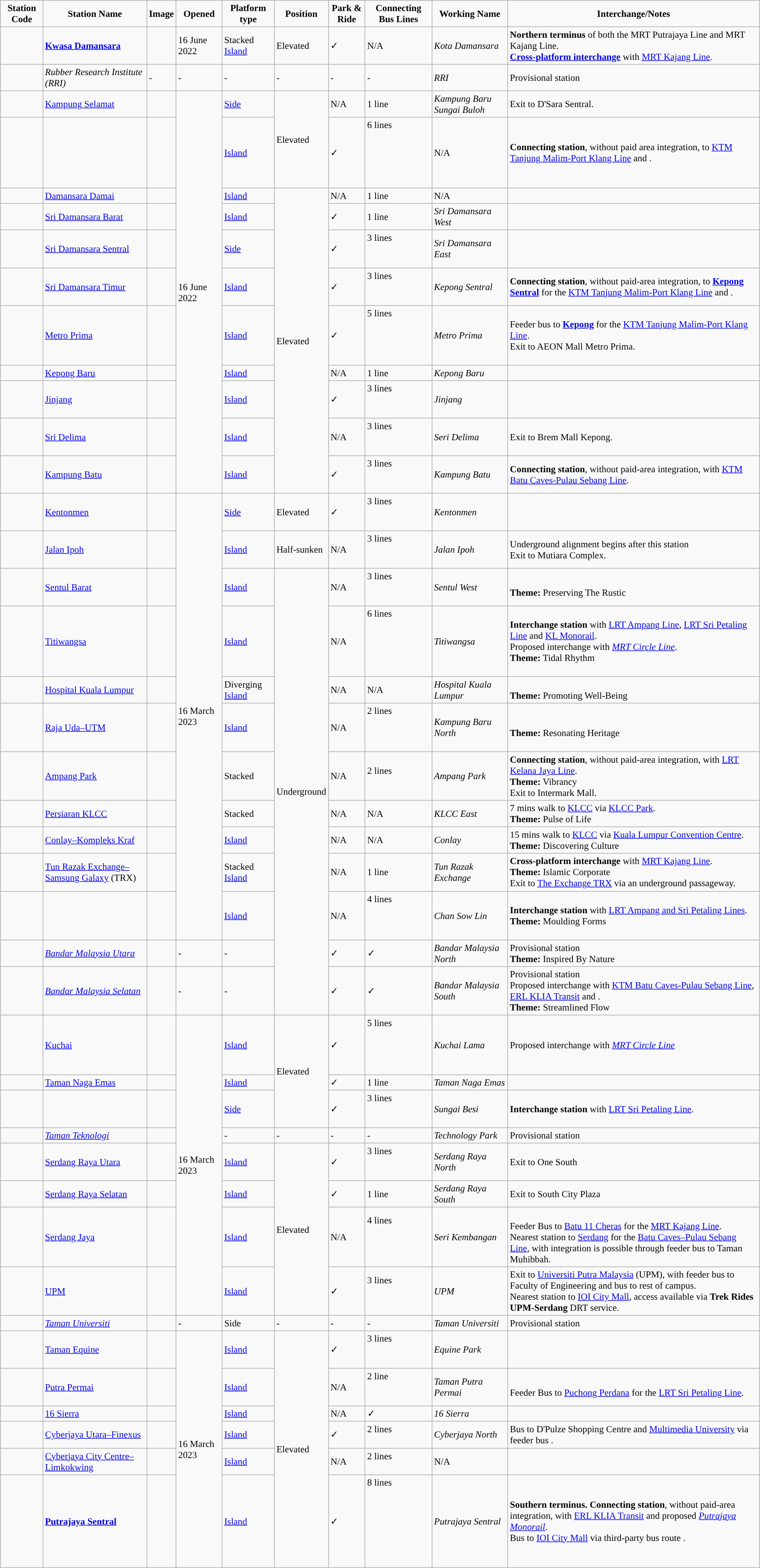<table class="wikitable sortable" style="margin-left: 1em; margin-bottom: 1em; color: black; border-collapse: collapse; font-size: 95%">
<tr align="center">
<td><strong>Station Code</strong></td>
<td><strong>Station Name</strong></td>
<td><strong>Image</strong></td>
<td><strong>Opened</strong></td>
<td><strong>Platform type</strong></td>
<td><strong>Position</strong></td>
<td><strong>Park & Ride</strong></td>
<td><strong>Connecting Bus Lines</strong></td>
<td><strong>Working Name</strong></td>
<td><strong>Interchange/Notes</strong></td>
</tr>
<tr>
<td></td>
<td><a href='#'><strong>Kwasa Damansara</strong></a></td>
<td></td>
<td>16 June 2022</td>
<td>Stacked <a href='#'>Island</a></td>
<td>Elevated</td>
<td>✓</td>
<td>N/A</td>
<td><em>Kota Damansara</em></td>
<td><strong>Northern terminus</strong> of both the MRT Putrajaya Line and MRT Kajang Line.<br><strong><a href='#'>Cross-platform interchange</a></strong> with  <a href='#'>MRT Kajang Line</a>.</td>
</tr>
<tr>
<td></td>
<td><em>Rubber Research Institute (RRI)</em></td>
<td>-</td>
<td>-</td>
<td>-</td>
<td>-</td>
<td>-</td>
<td>-</td>
<td><em>RRI</em></td>
<td>Provisional station</td>
</tr>
<tr>
<td></td>
<td><a href='#'>Kampung Selamat</a></td>
<td></td>
<td rowspan="11">16 June 2022</td>
<td><a href='#'>Side</a></td>
<td rowspan="2">Elevated</td>
<td>N/A</td>
<td>1 line<br></td>
<td><em>Kampung Baru Sungai Buloh</em></td>
<td>Exit to D'Sara Sentral.</td>
</tr>
<tr>
<td></td>
<td></td>
<td></td>
<td [Island platform><a href='#'>Island</a></td>
<td>✓</td>
<td>6 lines<br><br><br><br><br><br></td>
<td>N/A</td>
<td><strong>Connecting station</strong>, without paid area integration, to  <a href='#'>KTM Tanjung Malim-Port Klang Line</a> and .</td>
</tr>
<tr>
<td></td>
<td><a href='#'>Damansara Damai</a></td>
<td></td>
<td><a href='#'>Island</a></td>
<td rowspan="9">Elevated</td>
<td>N/A</td>
<td>1 line<br></td>
<td>N/A</td>
<td></td>
</tr>
<tr>
<td></td>
<td><a href='#'>Sri Damansara Barat</a></td>
<td></td>
<td><a href='#'>Island</a></td>
<td>✓</td>
<td>1 line<br></td>
<td><em>Sri Damansara West</em></td>
<td></td>
</tr>
<tr>
<td></td>
<td><a href='#'>Sri Damansara Sentral</a></td>
<td></td>
<td><a href='#'>Side</a></td>
<td>✓</td>
<td>3 lines<br><br><br></td>
<td><em>Sri Damansara East</em></td>
<td></td>
</tr>
<tr>
<td></td>
<td><a href='#'>Sri Damansara Timur</a></td>
<td></td>
<td><a href='#'>Island</a></td>
<td>✓</td>
<td>3 lines<br><br><br></td>
<td><em>Kepong Sentral</em></td>
<td><strong>Connecting station</strong>, without paid-area integration, to  <strong><a href='#'>Kepong Sentral</a></strong> for the <a href='#'>KTM Tanjung Malim-Port Klang Line</a> and .</td>
</tr>
<tr>
<td></td>
<td><a href='#'>Metro Prima</a></td>
<td></td>
<td><a href='#'>Island</a></td>
<td>✓</td>
<td>5 lines<br><br><br><br><br></td>
<td><em>Metro Prima</em></td>
<td>Feeder bus <strong></strong> to  <strong><a href='#'>Kepong</a></strong> for the <a href='#'>KTM Tanjung Malim-Port Klang Line</a>.<br>Exit to AEON Mall Metro Prima.</td>
</tr>
<tr>
<td></td>
<td><a href='#'>Kepong Baru</a></td>
<td></td>
<td><a href='#'>Island</a></td>
<td>N/A</td>
<td>1 line<br></td>
<td><em>Kepong Baru</em></td>
<td></td>
</tr>
<tr>
<td></td>
<td><a href='#'>Jinjang</a></td>
<td></td>
<td><a href='#'>Island</a></td>
<td>✓</td>
<td>3 lines<br><br><br></td>
<td><em>Jinjang</em></td>
<td></td>
</tr>
<tr>
<td></td>
<td><a href='#'>Sri Delima</a></td>
<td></td>
<td><a href='#'>Island</a></td>
<td>N/A</td>
<td>3 lines<br><br><br></td>
<td><em>Seri Delima</em></td>
<td>Exit to Brem Mall Kepong.</td>
</tr>
<tr>
<td></td>
<td><a href='#'>Kampung Batu</a></td>
<td></td>
<td><a href='#'>Island</a></td>
<td>✓</td>
<td>3 lines<br><br> <br></td>
<td><em>Kampung Batu</em></td>
<td><strong>Connecting station</strong>, without paid-area integration, with  <a href='#'>KTM Batu Caves-Pulau Sebang Line</a>.</td>
</tr>
<tr>
<td></td>
<td><a href='#'>Kentonmen</a></td>
<td></td>
<td rowspan="11">16 March 2023</td>
<td><a href='#'>Side</a></td>
<td>Elevated</td>
<td>✓</td>
<td>3 lines<br> <br><br></td>
<td><em>Kentonmen</em></td>
<td></td>
</tr>
<tr>
<td></td>
<td><a href='#'>Jalan Ipoh</a></td>
<td></td>
<td><a href='#'>Island</a></td>
<td>Half-sunken</td>
<td>N/A</td>
<td>3 lines<br> <br><br> </td>
<td><em>Jalan Ipoh</em></td>
<td>Underground alignment begins after this station<br>Exit to Mutiara Complex.</td>
</tr>
<tr>
<td></td>
<td><a href='#'>Sentul Barat</a></td>
<td></td>
<td><a href='#'>Island</a></td>
<td rowspan="11">Underground</td>
<td>N/A</td>
<td>3 lines<br> <br><br> </td>
<td><em>Sentul West</em></td>
<td><br><strong>Theme:</strong> Preserving The Rustic</td>
</tr>
<tr>
<td></td>
<td><a href='#'>Titiwangsa</a></td>
<td></td>
<td><a href='#'>Island</a></td>
<td>N/A</td>
<td>6 lines<br><br><br><br>  <br><br>  </td>
<td><em>Titiwangsa</em></td>
<td><strong>Interchange station</strong> with  <a href='#'>LRT Ampang Line</a>, <a href='#'>LRT Sri Petaling Line</a> and <a href='#'>KL Monorail</a>.<br>Proposed interchange with  <em><a href='#'>MRT Circle Line</a></em>.<br><strong>Theme:</strong> Tidal Rhythm</td>
</tr>
<tr>
<td></td>
<td><a href='#'>Hospital Kuala Lumpur</a></td>
<td></td>
<td>Diverging <a href='#'>Island</a></td>
<td>N/A</td>
<td>N/A</td>
<td><em>Hospital Kuala Lumpur</em></td>
<td><br><strong>Theme:</strong> Promoting Well-Being</td>
</tr>
<tr>
<td></td>
<td><a href='#'>Raja Uda–UTM</a></td>
<td></td>
<td><a href='#'>Island</a></td>
<td>N/A</td>
<td>2 lines<br><br><br><br></td>
<td><em>Kampung Baru North</em></td>
<td><br><strong>Theme:</strong> Resonating Heritage</td>
</tr>
<tr>
<td></td>
<td><a href='#'>Ampang Park</a></td>
<td></td>
<td>Stacked</td>
<td>N/A</td>
<td>2 lines<br><br></td>
<td><em>Ampang Park</em></td>
<td><strong>Connecting station</strong>, without paid-area integration, with  <a href='#'>LRT Kelana Jaya Line</a>.<br><strong>Theme:</strong> Vibrancy<br>Exit to Intermark Mall.</td>
</tr>
<tr>
<td></td>
<td><a href='#'>Persiaran KLCC</a></td>
<td></td>
<td>Stacked</td>
<td>N/A</td>
<td>N/A</td>
<td><em>KLCC East</em></td>
<td>7 mins walk to  <a href='#'>KLCC</a> via <a href='#'>KLCC Park</a>.<br><strong>Theme:</strong> Pulse of Life</td>
</tr>
<tr>
<td></td>
<td><a href='#'>Conlay–Kompleks Kraf</a></td>
<td></td>
<td><a href='#'>Island</a></td>
<td>N/A</td>
<td>N/A</td>
<td><em>Conlay</em></td>
<td>15 mins walk to  <a href='#'>KLCC</a> via <a href='#'>Kuala Lumpur Convention Centre</a>.<br><strong>Theme:</strong> Discovering Culture</td>
</tr>
<tr>
<td></td>
<td><a href='#'>Tun Razak Exchange–Samsung Galaxy</a> (TRX)</td>
<td></td>
<td>Stacked <a href='#'>Island</a></td>
<td>N/A</td>
<td>1 line<br></td>
<td><em>Tun Razak Exchange</em></td>
<td><strong>Cross-platform interchange</strong> with  <a href='#'>MRT Kajang Line</a>.<br><strong>Theme:</strong> Islamic Corporate<br>Exit to <a href='#'>The Exchange TRX</a> via an underground passageway.</td>
</tr>
<tr>
<td></td>
<td></td>
<td></td>
<td><a href='#'>Island</a></td>
<td>N/A</td>
<td>4 lines<br><br> <br><br> </td>
<td><em>Chan Sow Lin</em></td>
<td><strong>Interchange station</strong> with  <a href='#'>LRT Ampang and Sri Petaling Lines</a>.<br><strong>Theme:</strong> Moulding Forms</td>
</tr>
<tr>
<td></td>
<td><a href='#'><em>Bandar Malaysia Utara</em></a></td>
<td></td>
<td>-</td>
<td>-</td>
<td>✓</td>
<td>✓</td>
<td><em>Bandar Malaysia North</em></td>
<td>Provisional station<br><strong>Theme:</strong> Inspired By Nature</td>
</tr>
<tr>
<td></td>
<td><a href='#'><em>Bandar Malaysia Selatan</em></a></td>
<td></td>
<td>-</td>
<td>-</td>
<td>✓</td>
<td>✓</td>
<td><em>Bandar Malaysia South</em></td>
<td>Provisional station<br>Proposed interchange with <a href='#'>KTM Batu Caves-Pulau Sebang Line</a>, <a href='#'>ERL KLIA Transit</a> and .<br><strong>Theme:</strong> Streamlined Flow</td>
</tr>
<tr>
<td></td>
<td><a href='#'>Kuchai</a></td>
<td></td>
<td rowspan="8">16 March 2023</td>
<td><a href='#'>Island</a></td>
<td rowspan="3">Elevated</td>
<td>✓</td>
<td>5 lines<br><br><br><br><br> </td>
<td><em>Kuchai Lama</em></td>
<td>Proposed interchange with  <em><a href='#'>MRT Circle Line</a></em></td>
</tr>
<tr>
<td></td>
<td><a href='#'>Taman Naga Emas</a></td>
<td></td>
<td><a href='#'>Island</a></td>
<td>✓</td>
<td>1 line<br></td>
<td><em>Taman Naga Emas</em></td>
<td></td>
</tr>
<tr>
<td></td>
<td></td>
<td></td>
<td><a href='#'>Side</a></td>
<td>✓</td>
<td>3 lines<br><br><br></td>
<td><em>Sungai Besi</em></td>
<td><strong>Interchange station</strong> with  <a href='#'>LRT Sri Petaling Line</a>.</td>
</tr>
<tr>
<td></td>
<td><a href='#'><em>Taman Teknologi</em></a></td>
<td></td>
<td>-</td>
<td>-</td>
<td>-</td>
<td>-</td>
<td><em>Technology Park</em></td>
<td>Provisional station</td>
</tr>
<tr>
<td></td>
<td><a href='#'>Serdang Raya Utara</a></td>
<td></td>
<td><a href='#'>Island</a></td>
<td rowspan="4">Elevated</td>
<td>✓</td>
<td>3 lines<br><br><br></td>
<td><em>Serdang Raya North</em></td>
<td>Exit to One South</td>
</tr>
<tr>
<td></td>
<td><a href='#'>Serdang Raya Selatan</a></td>
<td><br></td>
<td><a href='#'>Island</a></td>
<td>✓</td>
<td>1 line<br></td>
<td><em>Serdang Raya South</em></td>
<td>Exit to South City Plaza</td>
</tr>
<tr>
<td></td>
<td><a href='#'>Serdang Jaya</a></td>
<td></td>
<td><a href='#'>Island</a></td>
<td>N/A</td>
<td>4 lines<br><br><br><br></td>
<td><em>Seri Kembangan</em></td>
<td><br>Feeder Bus  to   <a href='#'>Batu 11 Cheras</a> for the <a href='#'>MRT Kajang Line</a>.<br>Nearest station to   <a href='#'>Serdang</a> for the <a href='#'>Batu Caves–Pulau Sebang Line</a>, with integration is possible through feeder bus  to Taman Muhibbah.</td>
</tr>
<tr>
<td></td>
<td><a href='#'>UPM</a></td>
<td></td>
<td><a href='#'>Island</a></td>
<td>✓</td>
<td>3 lines<br><br><br></td>
<td><em>UPM</em></td>
<td>Exit to <a href='#'>Universiti Putra Malaysia</a> (UPM), with feeder bus  to Faculty of Engineering and bus  to rest of campus.<br>Nearest station to <a href='#'>IOI City Mall</a>, access available via <strong>Trek Rides UPM-Serdang</strong> DRT service.</td>
</tr>
<tr>
<td></td>
<td><a href='#'><em>Taman Universiti</em></a></td>
<td></td>
<td>-</td>
<td>Side</td>
<td>-</td>
<td>-</td>
<td>-</td>
<td><em>Taman Universiti</em></td>
<td>Provisional station</td>
</tr>
<tr>
<td></td>
<td><a href='#'>Taman Equine</a></td>
<td></td>
<td rowspan="6">16 March 2023</td>
<td><a href='#'>Island</a></td>
<td rowspan="6">Elevated</td>
<td>✓</td>
<td>3 lines<br><br><br></td>
<td><em>Equine Park</em></td>
<td></td>
</tr>
<tr>
<td></td>
<td><a href='#'>Putra Permai</a></td>
<td></td>
<td><a href='#'>Island</a></td>
<td>N/A</td>
<td>2 line<br><br><br></td>
<td><em>Taman Putra Permai</em></td>
<td><br>Feeder Bus  to   <a href='#'>Puchong Perdana</a> for the <a href='#'>LRT Sri Petaling Line</a>.</td>
</tr>
<tr>
<td></td>
<td><a href='#'>16 Sierra</a></td>
<td></td>
<td><a href='#'>Island</a></td>
<td>N/A</td>
<td>✓</td>
<td><em>16 Sierra</em></td>
<td></td>
</tr>
<tr>
<td></td>
<td><a href='#'>Cyberjaya Utara–Finexus</a></td>
<td></td>
<td><a href='#'>Island</a></td>
<td>✓</td>
<td>2 lines<br><br></td>
<td><em>Cyberjaya North</em></td>
<td>Bus to D'Pulze Shopping Centre and <a href='#'>Multimedia University</a> via feeder bus .</td>
</tr>
<tr>
<td></td>
<td><a href='#'>Cyberjaya City Centre–Limkokwing</a></td>
<td></td>
<td><a href='#'>Island</a></td>
<td>N/A</td>
<td>2 lines<br><br></td>
<td>N/A</td>
<td></td>
</tr>
<tr>
<td></td>
<td><strong><a href='#'>Putrajaya Sentral</a></strong></td>
<td></td>
<td><a href='#'>Island</a></td>
<td>✓</td>
<td>8 lines<br><br><br><br><br> <br><br><br></td>
<td><em>Putrajaya Sentral</em></td>
<td><strong>Southern terminus. Connecting station</strong>, without paid-area integration, with  <a href='#'>ERL KLIA Transit</a> and proposed  <em><a href='#'>Putrajaya Monorail</a></em>.<br>Bus to <a href='#'>IOI City Mall</a> via third-party bus route .</td>
</tr>
</table>
